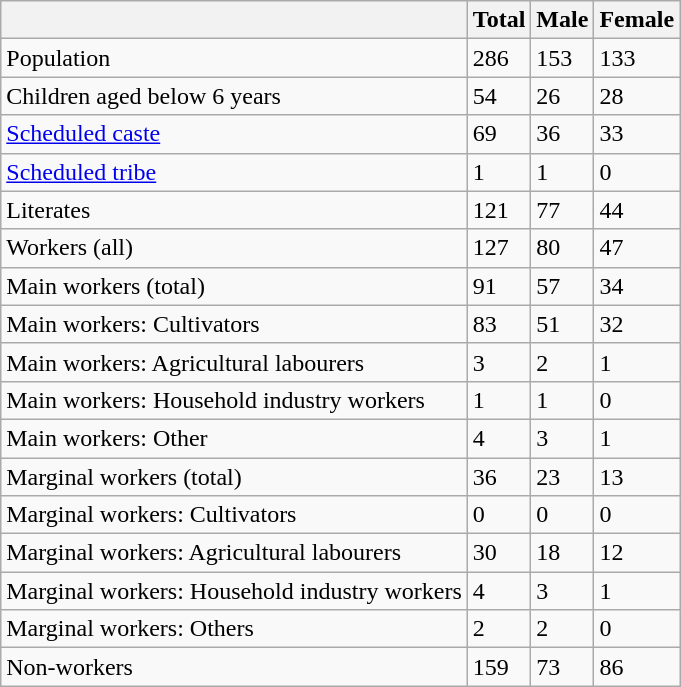<table class="wikitable sortable">
<tr>
<th></th>
<th>Total</th>
<th>Male</th>
<th>Female</th>
</tr>
<tr>
<td>Population</td>
<td>286</td>
<td>153</td>
<td>133</td>
</tr>
<tr>
<td>Children aged below 6 years</td>
<td>54</td>
<td>26</td>
<td>28</td>
</tr>
<tr>
<td><a href='#'>Scheduled caste</a></td>
<td>69</td>
<td>36</td>
<td>33</td>
</tr>
<tr>
<td><a href='#'>Scheduled tribe</a></td>
<td>1</td>
<td>1</td>
<td>0</td>
</tr>
<tr>
<td>Literates</td>
<td>121</td>
<td>77</td>
<td>44</td>
</tr>
<tr>
<td>Workers (all)</td>
<td>127</td>
<td>80</td>
<td>47</td>
</tr>
<tr>
<td>Main workers (total)</td>
<td>91</td>
<td>57</td>
<td>34</td>
</tr>
<tr>
<td>Main workers: Cultivators</td>
<td>83</td>
<td>51</td>
<td>32</td>
</tr>
<tr>
<td>Main workers: Agricultural labourers</td>
<td>3</td>
<td>2</td>
<td>1</td>
</tr>
<tr>
<td>Main workers: Household industry workers</td>
<td>1</td>
<td>1</td>
<td>0</td>
</tr>
<tr>
<td>Main workers: Other</td>
<td>4</td>
<td>3</td>
<td>1</td>
</tr>
<tr>
<td>Marginal workers (total)</td>
<td>36</td>
<td>23</td>
<td>13</td>
</tr>
<tr>
<td>Marginal workers: Cultivators</td>
<td>0</td>
<td>0</td>
<td>0</td>
</tr>
<tr>
<td>Marginal workers: Agricultural labourers</td>
<td>30</td>
<td>18</td>
<td>12</td>
</tr>
<tr>
<td>Marginal workers: Household industry workers</td>
<td>4</td>
<td>3</td>
<td>1</td>
</tr>
<tr>
<td>Marginal workers: Others</td>
<td>2</td>
<td>2</td>
<td>0</td>
</tr>
<tr>
<td>Non-workers</td>
<td>159</td>
<td>73</td>
<td>86</td>
</tr>
</table>
